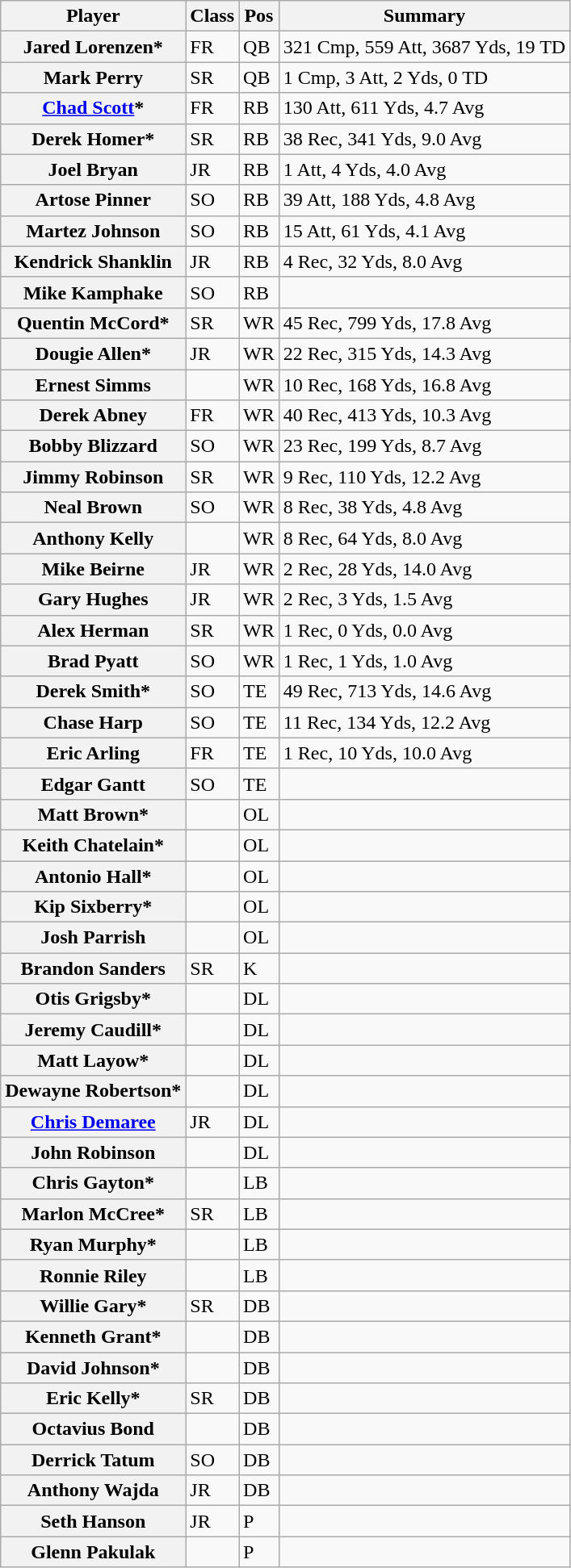<table class="wikitable sortable">
<tr>
<th>Player</th>
<th>Class</th>
<th>Pos</th>
<th>Summary</th>
</tr>
<tr>
<th>Jared Lorenzen*</th>
<td>FR</td>
<td>QB</td>
<td>321 Cmp, 559 Att, 3687 Yds, 19 TD</td>
</tr>
<tr>
<th>Mark Perry</th>
<td>SR</td>
<td>QB</td>
<td>1 Cmp, 3 Att, 2 Yds, 0 TD</td>
</tr>
<tr>
<th><a href='#'>Chad Scott</a>*</th>
<td>FR</td>
<td>RB</td>
<td>130 Att, 611 Yds, 4.7 Avg</td>
</tr>
<tr>
<th>Derek Homer*</th>
<td>SR</td>
<td>RB</td>
<td>38 Rec, 341 Yds, 9.0 Avg</td>
</tr>
<tr>
<th>Joel Bryan</th>
<td>JR</td>
<td>RB</td>
<td>1 Att, 4 Yds, 4.0 Avg</td>
</tr>
<tr>
<th>Artose Pinner</th>
<td>SO</td>
<td>RB</td>
<td>39 Att, 188 Yds, 4.8 Avg</td>
</tr>
<tr>
<th>Martez Johnson</th>
<td>SO</td>
<td>RB</td>
<td>15 Att, 61 Yds, 4.1 Avg</td>
</tr>
<tr>
<th>Kendrick Shanklin</th>
<td>JR</td>
<td>RB</td>
<td>4 Rec, 32 Yds, 8.0 Avg</td>
</tr>
<tr>
<th>Mike Kamphake</th>
<td>SO</td>
<td>RB</td>
<td></td>
</tr>
<tr>
<th>Quentin McCord*</th>
<td>SR</td>
<td>WR</td>
<td>45 Rec, 799 Yds, 17.8 Avg</td>
</tr>
<tr>
<th>Dougie Allen*</th>
<td>JR</td>
<td>WR</td>
<td>22 Rec, 315 Yds, 14.3 Avg</td>
</tr>
<tr>
<th>Ernest Simms</th>
<td></td>
<td>WR</td>
<td>10 Rec, 168 Yds, 16.8 Avg</td>
</tr>
<tr>
<th>Derek Abney</th>
<td>FR</td>
<td>WR</td>
<td>40 Rec, 413 Yds, 10.3 Avg</td>
</tr>
<tr>
<th>Bobby Blizzard</th>
<td>SO</td>
<td>WR</td>
<td>23 Rec, 199 Yds, 8.7 Avg</td>
</tr>
<tr>
<th>Jimmy Robinson</th>
<td>SR</td>
<td>WR</td>
<td>9 Rec, 110 Yds, 12.2 Avg</td>
</tr>
<tr>
<th>Neal Brown</th>
<td>SO</td>
<td>WR</td>
<td>8 Rec, 38 Yds, 4.8 Avg</td>
</tr>
<tr>
<th>Anthony Kelly</th>
<td></td>
<td>WR</td>
<td>8 Rec, 64 Yds, 8.0 Avg</td>
</tr>
<tr>
<th>Mike Beirne</th>
<td>JR</td>
<td>WR</td>
<td>2 Rec, 28 Yds, 14.0 Avg</td>
</tr>
<tr>
<th>Gary Hughes</th>
<td>JR</td>
<td>WR</td>
<td>2 Rec, 3 Yds, 1.5 Avg</td>
</tr>
<tr>
<th>Alex Herman</th>
<td>SR</td>
<td>WR</td>
<td>1 Rec, 0 Yds, 0.0 Avg</td>
</tr>
<tr>
<th>Brad Pyatt</th>
<td>SO</td>
<td>WR</td>
<td>1 Rec, 1 Yds, 1.0 Avg</td>
</tr>
<tr>
<th>Derek Smith*</th>
<td>SO</td>
<td>TE</td>
<td>49 Rec, 713 Yds, 14.6 Avg</td>
</tr>
<tr>
<th>Chase Harp</th>
<td>SO</td>
<td>TE</td>
<td>11 Rec, 134 Yds, 12.2 Avg</td>
</tr>
<tr>
<th>Eric Arling</th>
<td>FR</td>
<td>TE</td>
<td>1 Rec, 10 Yds, 10.0 Avg</td>
</tr>
<tr>
<th>Edgar Gantt</th>
<td>SO</td>
<td>TE</td>
<td></td>
</tr>
<tr>
<th>Matt Brown*</th>
<td></td>
<td>OL</td>
<td></td>
</tr>
<tr>
<th>Keith Chatelain*</th>
<td></td>
<td>OL</td>
<td></td>
</tr>
<tr>
<th>Antonio Hall*</th>
<td></td>
<td>OL</td>
<td></td>
</tr>
<tr>
<th>Kip Sixberry*</th>
<td></td>
<td>OL</td>
<td></td>
</tr>
<tr>
<th>Josh Parrish</th>
<td></td>
<td>OL</td>
<td></td>
</tr>
<tr>
<th>Brandon Sanders</th>
<td>SR</td>
<td>K</td>
<td></td>
</tr>
<tr>
<th>Otis Grigsby*</th>
<td></td>
<td>DL</td>
<td></td>
</tr>
<tr>
<th>Jeremy Caudill*</th>
<td></td>
<td>DL</td>
<td></td>
</tr>
<tr>
<th>Matt Layow*</th>
<td></td>
<td>DL</td>
<td></td>
</tr>
<tr>
<th>Dewayne Robertson*</th>
<td></td>
<td>DL</td>
<td></td>
</tr>
<tr>
<th><a href='#'>Chris Demaree</a></th>
<td>JR</td>
<td>DL</td>
<td></td>
</tr>
<tr>
<th>John Robinson</th>
<td></td>
<td>DL</td>
<td></td>
</tr>
<tr>
<th>Chris Gayton*</th>
<td></td>
<td>LB</td>
<td></td>
</tr>
<tr>
<th>Marlon McCree*</th>
<td>SR</td>
<td>LB</td>
<td></td>
</tr>
<tr>
<th>Ryan Murphy*</th>
<td></td>
<td>LB</td>
<td></td>
</tr>
<tr>
<th>Ronnie Riley</th>
<td></td>
<td>LB</td>
<td></td>
</tr>
<tr>
<th>Willie Gary*</th>
<td>SR</td>
<td>DB</td>
<td></td>
</tr>
<tr>
<th>Kenneth Grant*</th>
<td></td>
<td>DB</td>
<td></td>
</tr>
<tr>
<th>David Johnson*</th>
<td></td>
<td>DB</td>
<td></td>
</tr>
<tr>
<th>Eric Kelly*</th>
<td>SR</td>
<td>DB</td>
<td></td>
</tr>
<tr>
<th>Octavius Bond</th>
<td></td>
<td>DB</td>
<td></td>
</tr>
<tr>
<th>Derrick Tatum</th>
<td>SO</td>
<td>DB</td>
<td></td>
</tr>
<tr>
<th>Anthony Wajda</th>
<td>JR</td>
<td>DB</td>
<td></td>
</tr>
<tr>
<th>Seth Hanson</th>
<td>JR</td>
<td>P</td>
<td></td>
</tr>
<tr>
<th>Glenn Pakulak</th>
<td></td>
<td>P</td>
</tr>
</table>
